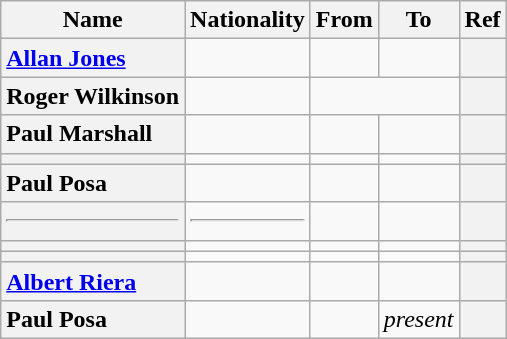<table class="wikitable sortable" style="text-align:center">
<tr>
<th scope="col">Name</th>
<th scope="col">Nationality</th>
<th scope="col">From</th>
<th scope="col">To</th>
<th scope="col" class="unsortable">Ref</th>
</tr>
<tr>
<th scope=row style=text-align:left><a href='#'>Allan Jones</a></th>
<td align=left></td>
<td></td>
<td></td>
<th></th>
</tr>
<tr>
<th scope=row style="text-align:left">Roger Wilkinson</th>
<td align=left></td>
<td colspan=2></td>
<th></th>
</tr>
<tr>
<th scope=row style="text-align:left">Paul Marshall</th>
<td align=left></td>
<td></td>
<td></td>
<th></th>
</tr>
<tr>
<th scope=row style=text-align:left></th>
<td align=left></td>
<td></td>
<td></td>
<th></th>
</tr>
<tr>
<th scope=row style="text-align:left">Paul Posa</th>
<td align=left></td>
<td></td>
<td></td>
<th></th>
</tr>
<tr>
<th scope=row style="text-align:left"><hr></th>
<td align=left><hr></td>
<td></td>
<td></td>
<th></th>
</tr>
<tr>
<th scope=row style=text-align:left></th>
<td align=left></td>
<td></td>
<td></td>
<th></th>
</tr>
<tr>
<th scope=row style="text-align:left"></th>
<td align=left></td>
<td></td>
<td></td>
<th></th>
</tr>
<tr>
<th scope=row style=text-align:left><a href='#'>Albert Riera</a></th>
<td align=left></td>
<td></td>
<td></td>
<th></th>
</tr>
<tr>
<th scope=row style="text-align:left">Paul Posa</th>
<td align=left></td>
<td></td>
<td><em>present</em></td>
<th></th>
</tr>
</table>
